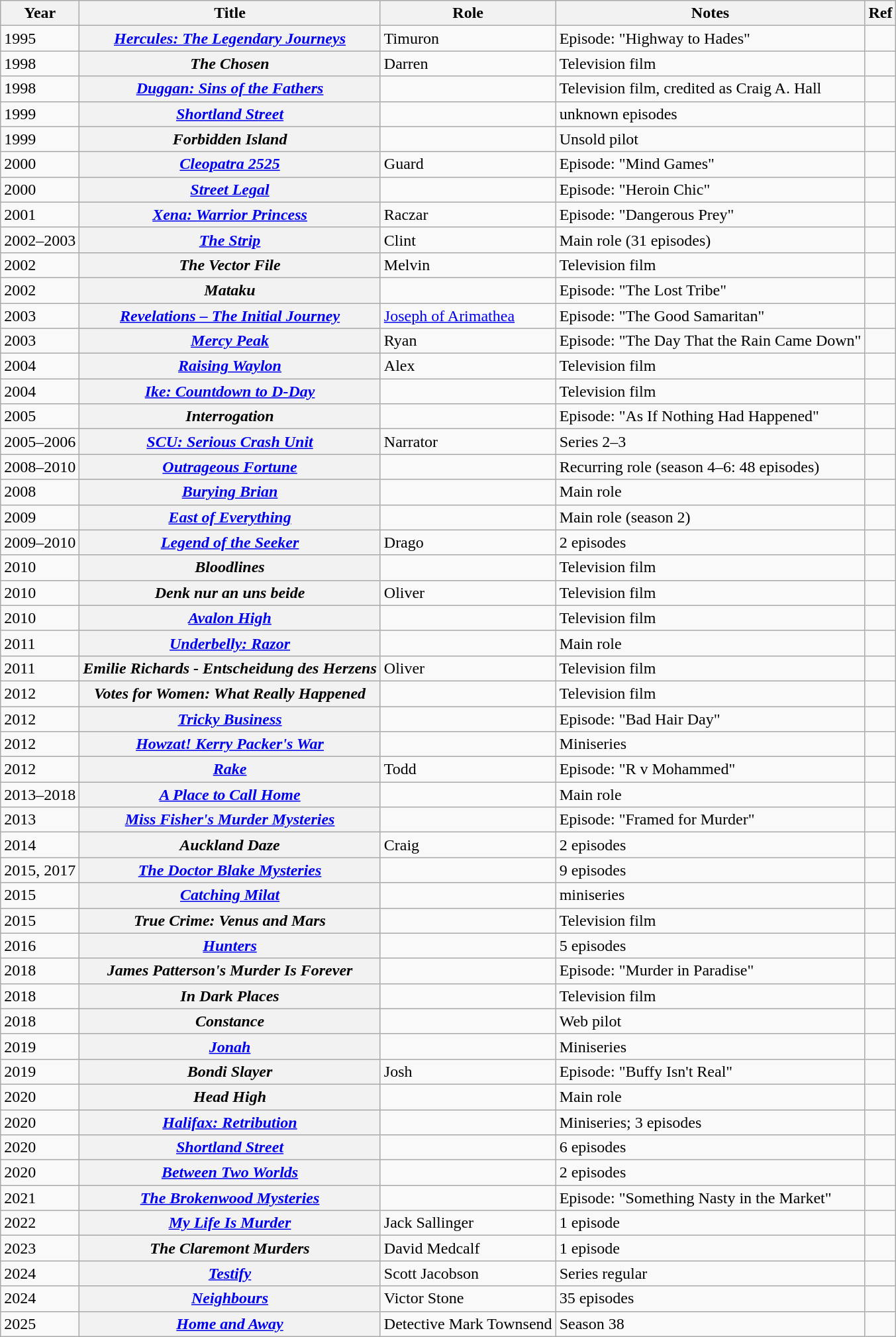<table class="wikitable plainrowheaders sortable">
<tr>
<th scope="col">Year</th>
<th scope="col">Title</th>
<th scope="col">Role</th>
<th scope="col" class="unsortable">Notes</th>
<th>Ref</th>
</tr>
<tr>
<td>1995</td>
<th scope="row"><em><a href='#'>Hercules: The Legendary Journeys</a></em></th>
<td>Timuron</td>
<td>Episode: "Highway to Hades"</td>
<td></td>
</tr>
<tr>
<td>1998</td>
<th scope="row"><em>The Chosen</em></th>
<td>Darren</td>
<td>Television film</td>
<td></td>
</tr>
<tr>
<td>1998</td>
<th scope="row"><em><a href='#'>Duggan: Sins of the Fathers</a></em></th>
<td></td>
<td>Television film, credited as Craig A. Hall</td>
<td></td>
</tr>
<tr>
<td>1999</td>
<th scope="row"><em><a href='#'>Shortland Street</a></em></th>
<td></td>
<td>unknown episodes</td>
<td></td>
</tr>
<tr>
<td>1999</td>
<th scope="row"><em>Forbidden Island</em></th>
<td></td>
<td>Unsold pilot</td>
<td></td>
</tr>
<tr>
<td>2000</td>
<th scope="row"><em><a href='#'>Cleopatra 2525</a></em></th>
<td>Guard</td>
<td>Episode: "Mind Games"</td>
<td></td>
</tr>
<tr>
<td>2000</td>
<th scope="row"><em><a href='#'>Street Legal</a></em></th>
<td></td>
<td>Episode: "Heroin Chic"</td>
<td></td>
</tr>
<tr>
<td>2001</td>
<th scope="row"><em><a href='#'>Xena: Warrior Princess</a></em></th>
<td>Raczar</td>
<td>Episode: "Dangerous Prey"</td>
<td></td>
</tr>
<tr>
<td>2002–2003</td>
<th scope="row"><em><a href='#'>The Strip</a></em></th>
<td>Clint</td>
<td>Main role (31 episodes)</td>
<td></td>
</tr>
<tr>
<td>2002</td>
<th scope="row"><em>The Vector File</em></th>
<td>Melvin</td>
<td>Television film</td>
<td></td>
</tr>
<tr>
<td>2002</td>
<th scope="row"><em>Mataku</em></th>
<td></td>
<td>Episode: "The Lost Tribe"</td>
<td></td>
</tr>
<tr>
<td>2003</td>
<th scope="row"><em><a href='#'>Revelations – The Initial Journey</a></em></th>
<td><a href='#'>Joseph of Arimathea</a></td>
<td>Episode: "The Good Samaritan"</td>
<td></td>
</tr>
<tr>
<td>2003</td>
<th scope="row"><em><a href='#'>Mercy Peak</a></em></th>
<td>Ryan</td>
<td>Episode: "The Day That the Rain Came Down"</td>
<td></td>
</tr>
<tr>
<td>2004</td>
<th scope="row"><em><a href='#'>Raising Waylon</a></em></th>
<td>Alex</td>
<td>Television film</td>
<td></td>
</tr>
<tr>
<td>2004</td>
<th scope="row"><em><a href='#'>Ike: Countdown to D-Day</a></em></th>
<td></td>
<td>Television film</td>
<td></td>
</tr>
<tr>
<td>2005</td>
<th scope="row"><em>Interrogation</em></th>
<td></td>
<td>Episode: "As If Nothing Had Happened"</td>
<td></td>
</tr>
<tr>
<td>2005–2006</td>
<th scope="row"><em><a href='#'>SCU: Serious Crash Unit</a></em></th>
<td>Narrator</td>
<td>Series 2–3</td>
<td></td>
</tr>
<tr>
<td>2008–2010</td>
<th scope="row"><em><a href='#'>Outrageous Fortune</a></em></th>
<td></td>
<td>Recurring role (season 4–6: 48 episodes)</td>
<td></td>
</tr>
<tr>
<td>2008</td>
<th scope="row"><em><a href='#'>Burying Brian</a></em></th>
<td></td>
<td>Main role</td>
<td></td>
</tr>
<tr>
<td>2009</td>
<th scope="row"><em><a href='#'>East of Everything</a></em></th>
<td></td>
<td>Main role (season 2)</td>
<td></td>
</tr>
<tr>
<td>2009–2010</td>
<th scope="row"><em><a href='#'>Legend of the Seeker</a></em></th>
<td>Drago</td>
<td>2 episodes</td>
<td></td>
</tr>
<tr>
<td>2010</td>
<th scope="row"><em>Bloodlines</em></th>
<td></td>
<td>Television film</td>
<td></td>
</tr>
<tr>
<td>2010</td>
<th scope="row"><em>Denk nur an uns beide</em></th>
<td>Oliver</td>
<td>Television film</td>
<td></td>
</tr>
<tr>
<td>2010</td>
<th scope="row"><em><a href='#'>Avalon High</a></em></th>
<td></td>
<td>Television film</td>
<td></td>
</tr>
<tr>
<td>2011</td>
<th scope="row"><em><a href='#'>Underbelly: Razor</a></em></th>
<td></td>
<td>Main role</td>
<td></td>
</tr>
<tr>
<td>2011</td>
<th scope="row"><em>Emilie Richards - Entscheidung des Herzens</em></th>
<td>Oliver</td>
<td>Television film</td>
<td></td>
</tr>
<tr>
<td>2012</td>
<th scope="row"><em>Votes for Women: What Really Happened</em></th>
<td></td>
<td>Television film</td>
<td></td>
</tr>
<tr>
<td>2012</td>
<th scope="row"><em><a href='#'>Tricky Business</a></em></th>
<td></td>
<td>Episode: "Bad Hair Day"</td>
<td></td>
</tr>
<tr>
<td>2012</td>
<th scope="row"><em><a href='#'>Howzat! Kerry Packer's War</a></em></th>
<td></td>
<td>Miniseries</td>
<td></td>
</tr>
<tr>
<td>2012</td>
<th scope="row"><em><a href='#'>Rake</a></em></th>
<td>Todd</td>
<td>Episode: "R v Mohammed"</td>
<td></td>
</tr>
<tr>
<td>2013–2018</td>
<th scope="row"><em><a href='#'>A Place to Call Home</a></em></th>
<td></td>
<td>Main role</td>
<td></td>
</tr>
<tr>
<td>2013</td>
<th scope="row"><em><a href='#'>Miss Fisher's Murder Mysteries</a></em></th>
<td></td>
<td>Episode: "Framed for Murder"</td>
<td></td>
</tr>
<tr>
<td>2014</td>
<th scope="row"><em>Auckland Daze</em></th>
<td>Craig</td>
<td>2 episodes</td>
<td></td>
</tr>
<tr>
<td>2015, 2017</td>
<th scope="row"><em><a href='#'>The Doctor Blake Mysteries</a></em></th>
<td></td>
<td>9 episodes</td>
<td></td>
</tr>
<tr>
<td>2015</td>
<th scope="row"><em><a href='#'>Catching Milat</a></em></th>
<td></td>
<td>miniseries</td>
<td></td>
</tr>
<tr>
<td>2015</td>
<th scope="row"><em>True Crime: Venus and Mars</em></th>
<td></td>
<td>Television film</td>
<td></td>
</tr>
<tr>
<td>2016</td>
<th scope="row"><em><a href='#'>Hunters</a></em></th>
<td></td>
<td>5 episodes</td>
<td></td>
</tr>
<tr>
<td>2018</td>
<th scope="row"><em>James Patterson's Murder Is Forever</em></th>
<td></td>
<td>Episode: "Murder in Paradise"</td>
<td></td>
</tr>
<tr>
<td>2018</td>
<th scope="row"><em>In Dark Places</em></th>
<td></td>
<td>Television film</td>
<td></td>
</tr>
<tr>
<td>2018</td>
<th scope="row"><em>Constance</em></th>
<td></td>
<td>Web pilot</td>
<td></td>
</tr>
<tr>
<td>2019</td>
<th scope="row"><em><a href='#'>Jonah</a></em></th>
<td></td>
<td>Miniseries</td>
<td></td>
</tr>
<tr>
<td>2019</td>
<th scope="row"><em>Bondi Slayer</em></th>
<td>Josh</td>
<td>Episode: "Buffy Isn't Real"</td>
<td></td>
</tr>
<tr>
<td>2020</td>
<th scope="row"><em>Head High</em></th>
<td></td>
<td>Main role</td>
<td></td>
</tr>
<tr>
<td>2020</td>
<th scope="row"><em><a href='#'>Halifax: Retribution</a></em></th>
<td></td>
<td>Miniseries; 3 episodes</td>
<td></td>
</tr>
<tr>
<td>2020</td>
<th scope="row"><em><a href='#'>Shortland Street</a></em></th>
<td></td>
<td>6 episodes</td>
<td></td>
</tr>
<tr>
<td>2020</td>
<th scope="row"><em><a href='#'>Between Two Worlds</a></em></th>
<td></td>
<td>2 episodes</td>
<td></td>
</tr>
<tr>
<td>2021</td>
<th scope="row"><em><a href='#'>The Brokenwood Mysteries</a></em></th>
<td></td>
<td>Episode: "Something Nasty in the Market"</td>
<td></td>
</tr>
<tr>
<td>2022</td>
<th scope="row"><em><a href='#'>My Life Is Murder</a></em></th>
<td>Jack Sallinger</td>
<td>1 episode</td>
<td></td>
</tr>
<tr>
<td>2023</td>
<th scope="row"><em>The Claremont Murders</em></th>
<td>David Medcalf</td>
<td>1 episode</td>
<td></td>
</tr>
<tr>
<td>2024</td>
<th scope="row"><em><a href='#'>Testify</a></em></th>
<td>Scott Jacobson</td>
<td>Series regular</td>
<td></td>
</tr>
<tr>
<td>2024</td>
<th scope="row"><em><a href='#'>Neighbours</a></em></th>
<td>Victor Stone</td>
<td>35 episodes</td>
<td></td>
</tr>
<tr>
<td>2025</td>
<th scope="row"><em><a href='#'>Home and Away</a></em></th>
<td>Detective Mark Townsend</td>
<td>Season 38</td>
<td></td>
</tr>
</table>
